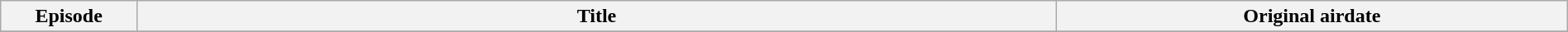<table class="wikitable plainrowheaders" style="width: 100%;">
<tr>
<th width="8%">Episode</th>
<th width="54%">Title</th>
<th width="30%">Original airdate</th>
</tr>
<tr>
</tr>
</table>
